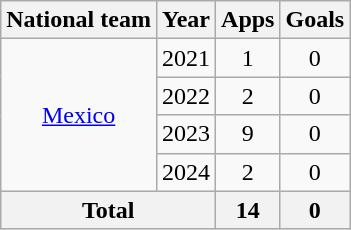<table class="wikitable" style="text-align:center">
<tr>
<th>National team</th>
<th>Year</th>
<th>Apps</th>
<th>Goals</th>
</tr>
<tr>
<td rowspan="4"><a href='#'>Mexico</a></td>
<td>2021</td>
<td>1</td>
<td>0</td>
</tr>
<tr>
<td>2022</td>
<td>2</td>
<td>0</td>
</tr>
<tr>
<td>2023</td>
<td>9</td>
<td>0</td>
</tr>
<tr>
<td>2024</td>
<td>2</td>
<td>0</td>
</tr>
<tr>
<th colspan="2">Total</th>
<th>14</th>
<th>0</th>
</tr>
</table>
